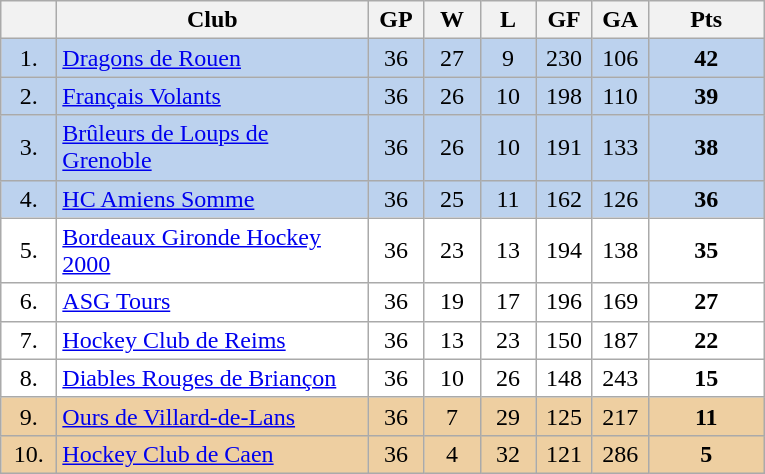<table class="wikitable">
<tr>
<th width="30"></th>
<th width="200">Club</th>
<th width="30">GP</th>
<th width="30">W</th>
<th width="30">L</th>
<th width="30">GF</th>
<th width="30">GA</th>
<th width="70">Pts</th>
</tr>
<tr bgcolor="#BCD2EE" align="center">
<td>1.</td>
<td align="left"><a href='#'>Dragons de Rouen</a></td>
<td>36</td>
<td>27</td>
<td>9</td>
<td>230</td>
<td>106</td>
<td><strong>42</strong></td>
</tr>
<tr bgcolor="#BCD2EE" align="center">
<td>2.</td>
<td align="left"><a href='#'>Français Volants</a></td>
<td>36</td>
<td>26</td>
<td>10</td>
<td>198</td>
<td>110</td>
<td><strong>39</strong></td>
</tr>
<tr bgcolor="#BCD2EE" align="center">
<td>3.</td>
<td align="left"><a href='#'>Brûleurs de Loups de Grenoble</a></td>
<td>36</td>
<td>26</td>
<td>10</td>
<td>191</td>
<td>133</td>
<td><strong>38</strong></td>
</tr>
<tr bgcolor="#BCD2EE" align="center">
<td>4.</td>
<td align="left"><a href='#'>HC Amiens Somme</a></td>
<td>36</td>
<td>25</td>
<td>11</td>
<td>162</td>
<td>126</td>
<td><strong>36</strong></td>
</tr>
<tr bgcolor="#FFFFFF" align="center">
<td>5.</td>
<td align="left"><a href='#'>Bordeaux Gironde Hockey 2000</a></td>
<td>36</td>
<td>23</td>
<td>13</td>
<td>194</td>
<td>138</td>
<td><strong>35</strong></td>
</tr>
<tr bgcolor="#FFFFFF" align="center">
<td>6.</td>
<td align="left"><a href='#'>ASG Tours</a></td>
<td>36</td>
<td>19</td>
<td>17</td>
<td>196</td>
<td>169</td>
<td><strong>27</strong></td>
</tr>
<tr bgcolor="#FFFFFF" align="center">
<td>7.</td>
<td align="left"><a href='#'>Hockey Club de Reims</a></td>
<td>36</td>
<td>13</td>
<td>23</td>
<td>150</td>
<td>187</td>
<td><strong>22</strong></td>
</tr>
<tr bgcolor="#FFFFFF" align="center">
<td>8.</td>
<td align="left"><a href='#'>Diables Rouges de Briançon</a></td>
<td>36</td>
<td>10</td>
<td>26</td>
<td>148</td>
<td>243</td>
<td><strong>15</strong></td>
</tr>
<tr bgcolor="#EECFA1" align="center">
<td>9.</td>
<td align="left"><a href='#'>Ours de Villard-de-Lans</a></td>
<td>36</td>
<td>7</td>
<td>29</td>
<td>125</td>
<td>217</td>
<td><strong>11</strong></td>
</tr>
<tr bgcolor="#EECFA1" align="center">
<td>10.</td>
<td align="left"><a href='#'>Hockey Club de Caen</a></td>
<td>36</td>
<td>4</td>
<td>32</td>
<td>121</td>
<td>286</td>
<td><strong>5</strong></td>
</tr>
</table>
